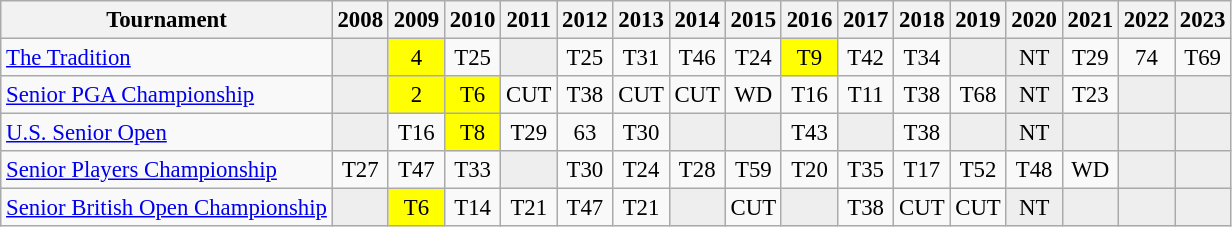<table class="wikitable" style="font-size:95%;text-align:center;">
<tr>
<th>Tournament</th>
<th>2008</th>
<th>2009</th>
<th>2010</th>
<th>2011</th>
<th>2012</th>
<th>2013</th>
<th>2014</th>
<th>2015</th>
<th>2016</th>
<th>2017</th>
<th>2018</th>
<th>2019</th>
<th>2020</th>
<th>2021</th>
<th>2022</th>
<th>2023</th>
</tr>
<tr>
<td align=left><a href='#'>The Tradition</a></td>
<td style="background:#eeeeee;"></td>
<td style="background:yellow;">4</td>
<td>T25</td>
<td style="background:#eeeeee;"></td>
<td>T25</td>
<td>T31</td>
<td>T46</td>
<td>T24</td>
<td style="background:yellow;">T9</td>
<td>T42</td>
<td>T34</td>
<td style="background:#eeeeee;"></td>
<td style="background:#eeeeee;">NT</td>
<td>T29</td>
<td>74</td>
<td>T69</td>
</tr>
<tr>
<td align=left><a href='#'>Senior PGA Championship</a></td>
<td style="background:#eeeeee;"></td>
<td style="background:yellow;">2</td>
<td style="background:yellow;">T6</td>
<td>CUT</td>
<td>T38</td>
<td>CUT</td>
<td>CUT</td>
<td>WD</td>
<td>T16</td>
<td>T11</td>
<td>T38</td>
<td>T68</td>
<td style="background:#eeeeee;">NT</td>
<td>T23</td>
<td style="background:#eeeeee;"></td>
<td style="background:#eeeeee;"></td>
</tr>
<tr>
<td align=left><a href='#'>U.S. Senior Open</a></td>
<td style="background:#eeeeee;"></td>
<td>T16</td>
<td style="background:yellow;">T8</td>
<td>T29</td>
<td>63</td>
<td>T30</td>
<td style="background:#eeeeee;"></td>
<td style="background:#eeeeee;"></td>
<td>T43</td>
<td style="background:#eeeeee;"></td>
<td>T38</td>
<td style="background:#eeeeee;"></td>
<td style="background:#eeeeee;">NT</td>
<td style="background:#eeeeee;"></td>
<td style="background:#eeeeee;"></td>
<td style="background:#eeeeee;"></td>
</tr>
<tr>
<td align=left><a href='#'>Senior Players Championship</a></td>
<td>T27</td>
<td>T47</td>
<td>T33</td>
<td style="background:#eeeeee;"></td>
<td>T30</td>
<td>T24</td>
<td>T28</td>
<td>T59</td>
<td>T20</td>
<td>T35</td>
<td>T17</td>
<td>T52</td>
<td>T48</td>
<td>WD</td>
<td style="background:#eeeeee;"></td>
<td style="background:#eeeeee;"></td>
</tr>
<tr>
<td align=left><a href='#'>Senior British Open Championship</a></td>
<td style="background:#eeeeee;"></td>
<td style="background:yellow;">T6</td>
<td>T14</td>
<td>T21</td>
<td>T47</td>
<td>T21</td>
<td style="background:#eeeeee;"></td>
<td>CUT</td>
<td style="background:#eeeeee;"></td>
<td>T38</td>
<td>CUT</td>
<td>CUT</td>
<td style="background:#eeeeee;">NT</td>
<td style="background:#eeeeee;"></td>
<td style="background:#eeeeee;"></td>
<td style="background:#eeeeee;"></td>
</tr>
</table>
